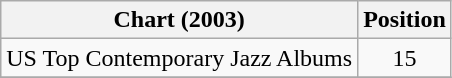<table class="wikitable sortable">
<tr>
<th>Chart (2003)</th>
<th>Position</th>
</tr>
<tr>
<td>US Top Contemporary Jazz Albums</td>
<td style="text-align:center;">15</td>
</tr>
<tr>
</tr>
</table>
